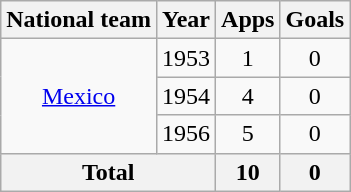<table class="wikitable" style="text-align:center">
<tr>
<th>National team</th>
<th>Year</th>
<th>Apps</th>
<th>Goals</th>
</tr>
<tr>
<td rowspan="3"><a href='#'>Mexico</a></td>
<td>1953</td>
<td>1</td>
<td>0</td>
</tr>
<tr>
<td>1954</td>
<td>4</td>
<td>0</td>
</tr>
<tr>
<td>1956</td>
<td>5</td>
<td>0</td>
</tr>
<tr>
<th colspan="2">Total</th>
<th>10</th>
<th>0</th>
</tr>
</table>
